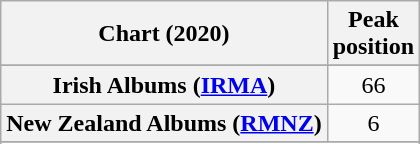<table class="wikitable sortable plainrowheaders" style="text-align:center">
<tr>
<th scope="col">Chart (2020)</th>
<th scope="col">Peak<br>position</th>
</tr>
<tr>
</tr>
<tr>
</tr>
<tr>
</tr>
<tr>
</tr>
<tr>
</tr>
<tr>
</tr>
<tr>
<th scope="row">Irish Albums (<a href='#'>IRMA</a>)</th>
<td>66</td>
</tr>
<tr>
<th scope="row">New Zealand Albums (<a href='#'>RMNZ</a>)</th>
<td>6</td>
</tr>
<tr>
</tr>
<tr>
</tr>
<tr>
</tr>
<tr>
</tr>
</table>
